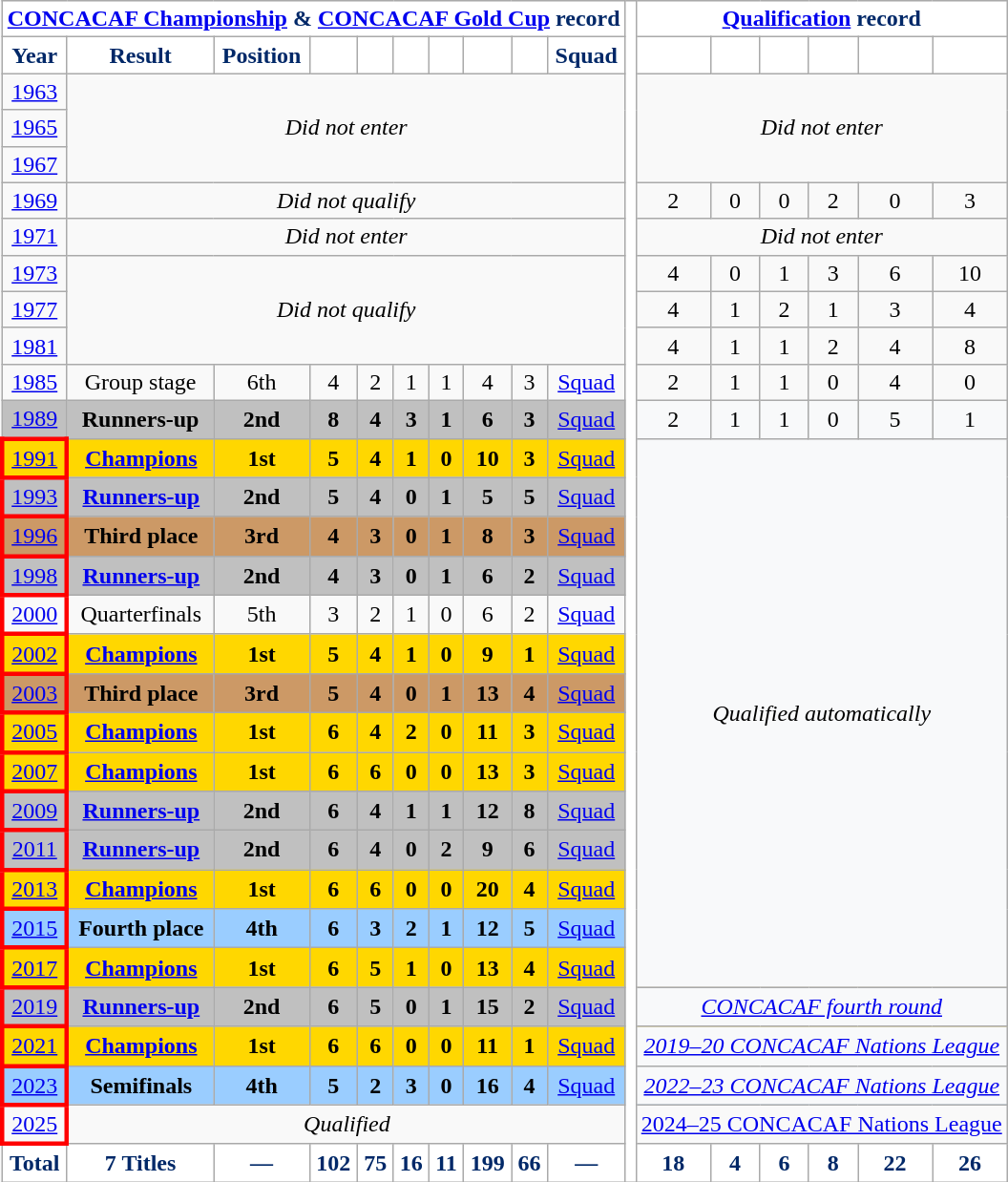<table class="wikitable" style="text-align: center;">
<tr>
<th colspan="10" style="color:#002868; background:white;"><a href='#'>CONCACAF Championship</a> & <a href='#'>CONCACAF Gold Cup</a> record</th>
<th rowspan="31" style="color:#002868; background:white;"></th>
<th colspan="6" style="color:#002868; background:white;"><a href='#'>Qualification</a> record</th>
</tr>
<tr>
<th style="color:#002868; background:white;">Year</th>
<th style="color:#002868; background:white;">Result</th>
<th style="color:#002868; background:white;">Position</th>
<th style="color:#002868; background:white;"></th>
<th style="color:#002868; background:white;"></th>
<th style="color:#002868; background:white;"></th>
<th style="color:#002868; background:white;"></th>
<th style="color:#002868; background:white;"></th>
<th style="color:#002868; background:white;"></th>
<th style="color:#002868; background:white;">Squad</th>
<th style="color:#002868; background:white;"></th>
<th style="color:#002868; background:white;"></th>
<th style="color:#002868; background:white;"></th>
<th style="color:#002868; background:white;"></th>
<th style="color:#002868; background:white;"></th>
<th style="color:#002868; background:white;"></th>
</tr>
<tr>
<td> <a href='#'>1963</a></td>
<td colspan="9" rowspan="3"><em>Did not enter</em></td>
<td colspan="6" rowspan="3"><em>Did not enter</em></td>
</tr>
<tr>
<td> <a href='#'>1965</a></td>
</tr>
<tr>
<td> <a href='#'>1967</a></td>
</tr>
<tr>
<td> <a href='#'>1969</a></td>
<td colspan=9><em>Did not qualify</em></td>
<td>2</td>
<td>0</td>
<td>0</td>
<td>2</td>
<td>0</td>
<td>3</td>
</tr>
<tr>
<td> <a href='#'>1971</a></td>
<td colspan=9><em>Did not enter</em></td>
<td colspan="6"><em>Did not enter</em></td>
</tr>
<tr>
<td> <a href='#'>1973</a></td>
<td rowspan=3 colspan=9><em>Did not qualify</em></td>
<td>4</td>
<td>0</td>
<td>1</td>
<td>3</td>
<td>6</td>
<td>10</td>
</tr>
<tr>
<td> <a href='#'>1977</a></td>
<td>4</td>
<td>1</td>
<td>2</td>
<td>1</td>
<td>3</td>
<td>4</td>
</tr>
<tr>
<td> <a href='#'>1981</a></td>
<td>4</td>
<td>1</td>
<td>1</td>
<td>2</td>
<td>4</td>
<td>8</td>
</tr>
<tr>
<td><a href='#'>1985</a></td>
<td>Group stage</td>
<td>6th</td>
<td>4</td>
<td>2</td>
<td>1</td>
<td>1</td>
<td>4</td>
<td>3</td>
<td><a href='#'>Squad</a></td>
<td>2</td>
<td>1</td>
<td>1</td>
<td>0</td>
<td>4</td>
<td>0</td>
</tr>
<tr bgcolor=silver>
<td><a href='#'>1989</a></td>
<td><strong>Runners-up</strong></td>
<td><strong>2nd</strong></td>
<td><strong>8</strong></td>
<td><strong>4</strong></td>
<td><strong>3</strong></td>
<td><strong>1</strong></td>
<td><strong>6</strong></td>
<td><strong>3</strong></td>
<td><a href='#'>Squad</a></td>
<td bgcolor="#f8f9fa">2</td>
<td bgcolor="#f8f9fa">1</td>
<td bgcolor="#f8f9fa">1</td>
<td bgcolor="#f8f9fa">0</td>
<td bgcolor="#f8f9fa">5</td>
<td bgcolor="#f8f9fa">1</td>
</tr>
<tr bgcolor=gold>
<td style="border: 3px solid red"> <a href='#'>1991</a></td>
<td><strong><a href='#'>Champions</a></strong></td>
<td><strong>1st</strong></td>
<td><strong>5</strong></td>
<td><strong>4</strong></td>
<td><strong>1</strong></td>
<td><strong>0</strong></td>
<td><strong>10</strong></td>
<td><strong>3</strong></td>
<td><a href='#'>Squad</a></td>
<td colspan="6" rowspan="14" bgcolor="#f8f9fa"><em>Qualified automatically</em></td>
</tr>
<tr bgcolor=silver>
<td style="border: 3px solid red">  <a href='#'>1993</a></td>
<td><strong><a href='#'>Runners-up</a></strong></td>
<td><strong>2nd</strong></td>
<td><strong>5</strong></td>
<td><strong>4</strong></td>
<td><strong>0</strong></td>
<td><strong>1</strong></td>
<td><strong>5</strong></td>
<td><strong>5</strong></td>
<td><a href='#'>Squad</a></td>
</tr>
<tr bgcolor=#c96>
<td style="border: 3px solid red"> <a href='#'>1996</a></td>
<td><strong>Third place</strong></td>
<td style="background:#c96;"><strong>3rd</strong></td>
<td><strong>4</strong></td>
<td><strong>3</strong></td>
<td><strong>0</strong></td>
<td><strong>1</strong></td>
<td><strong>8</strong></td>
<td><strong>3</strong></td>
<td><a href='#'>Squad</a></td>
</tr>
<tr bgcolor=silver>
<td style="border: 3px solid red"> <a href='#'>1998</a></td>
<td><strong><a href='#'>Runners-up</a></strong></td>
<td style="background:silver;"><strong>2nd</strong></td>
<td><strong>4</strong></td>
<td><strong>3</strong></td>
<td><strong>0</strong></td>
<td><strong>1</strong></td>
<td><strong>6</strong></td>
<td><strong>2</strong></td>
<td><a href='#'>Squad</a></td>
</tr>
<tr>
<td style="border: 3px solid red"> <a href='#'>2000</a></td>
<td>Quarterfinals</td>
<td>5th</td>
<td>3</td>
<td>2</td>
<td>1</td>
<td>0</td>
<td>6</td>
<td>2</td>
<td><a href='#'>Squad</a></td>
</tr>
<tr bgcolor=gold>
<td style="border: 3px solid red"> <a href='#'>2002</a></td>
<td><strong><a href='#'>Champions</a> </strong></td>
<td><strong>1st</strong></td>
<td><strong>5</strong></td>
<td><strong>4</strong></td>
<td><strong>1</strong></td>
<td><strong>0</strong></td>
<td><strong>9</strong></td>
<td><strong>1</strong></td>
<td><a href='#'>Squad</a></td>
</tr>
<tr bgcolor=#c96>
<td style="border: 3px solid red">  <a href='#'>2003</a></td>
<td><strong>Third place</strong></td>
<td><strong>3rd</strong></td>
<td><strong>5</strong></td>
<td><strong>4</strong></td>
<td><strong>0</strong></td>
<td><strong>1</strong></td>
<td><strong>13</strong></td>
<td><strong>4</strong></td>
<td><a href='#'>Squad</a></td>
</tr>
<tr bgcolor=gold>
<td style="border: 3px solid red"> <a href='#'>2005</a></td>
<td><strong><a href='#'>Champions</a></strong></td>
<td><strong>1st</strong></td>
<td><strong>6</strong></td>
<td><strong>4</strong></td>
<td><strong>2</strong></td>
<td><strong>0</strong></td>
<td><strong>11</strong></td>
<td><strong>3</strong></td>
<td><a href='#'>Squad</a></td>
</tr>
<tr bgcolor=gold>
<td style="border: 3px solid red"> <a href='#'>2007</a></td>
<td><strong><a href='#'>Champions</a></strong></td>
<td><strong>1st</strong></td>
<td><strong>6</strong></td>
<td><strong>6</strong></td>
<td><strong>0</strong></td>
<td><strong>0</strong></td>
<td><strong>13</strong></td>
<td><strong>3</strong></td>
<td><a href='#'>Squad</a></td>
</tr>
<tr bgcolor=silver>
<td style="border: 3px solid red"> <a href='#'>2009</a></td>
<td><strong><a href='#'>Runners-up</a></strong></td>
<td><strong>2nd</strong></td>
<td><strong>6</strong></td>
<td><strong>4</strong></td>
<td><strong>1</strong></td>
<td><strong>1</strong></td>
<td><strong>12</strong></td>
<td><strong>8</strong></td>
<td><a href='#'>Squad</a></td>
</tr>
<tr bgcolor=silver>
<td style="border: 3px solid red"> <a href='#'>2011</a></td>
<td><strong><a href='#'>Runners-up</a></strong></td>
<td><strong>2nd</strong></td>
<td><strong>6</strong></td>
<td><strong>4</strong></td>
<td><strong>0</strong></td>
<td><strong>2</strong></td>
<td><strong>9</strong></td>
<td><strong>6</strong></td>
<td><a href='#'>Squad</a></td>
</tr>
<tr bgcolor=gold>
<td style="border: 3px solid red"> <a href='#'>2013</a></td>
<td><strong><a href='#'>Champions</a></strong></td>
<td><strong>1st</strong></td>
<td><strong>6</strong></td>
<td><strong>6</strong></td>
<td><strong>0</strong></td>
<td><strong>0</strong></td>
<td><strong>20</strong></td>
<td><strong>4</strong></td>
<td><a href='#'>Squad</a></td>
</tr>
<tr bgcolor=#9acdff>
<td style="border: 3px solid red">  <a href='#'>2015</a></td>
<td><strong>Fourth place</strong></td>
<td><strong>4th</strong></td>
<td><strong>6</strong></td>
<td><strong>3</strong></td>
<td><strong>2</strong></td>
<td><strong>1</strong></td>
<td><strong>12</strong></td>
<td><strong>5</strong></td>
<td><a href='#'>Squad</a></td>
</tr>
<tr bgcolor=gold>
<td style="border: 3px solid red"> <a href='#'>2017</a></td>
<td><strong><a href='#'>Champions</a></strong></td>
<td><strong>1st</strong></td>
<td><strong>6</strong></td>
<td><strong>5</strong></td>
<td><strong>1</strong></td>
<td><strong>0</strong></td>
<td><strong>13</strong></td>
<td><strong>4</strong></td>
<td><a href='#'>Squad</a></td>
</tr>
<tr bgcolor=silver>
<td style="border: 3px solid red">   <a href='#'>2019</a></td>
<td><strong><a href='#'>Runners-up</a></strong></td>
<td><strong>2nd</strong></td>
<td><strong>6</strong></td>
<td><strong>5</strong></td>
<td><strong>0</strong></td>
<td><strong>1</strong></td>
<td><strong>15</strong></td>
<td><strong>2</strong></td>
<td><a href='#'>Squad</a></td>
<td colspan="6" bgcolor="#f8f9fa"><em><a href='#'>CONCACAF fourth round</a></em></td>
</tr>
<tr bgcolor=gold>
<td style="border: 3px solid red"> <a href='#'>2021</a></td>
<td><strong><a href='#'>Champions</a></strong></td>
<td><strong>1st</strong></td>
<td><strong>6</strong></td>
<td><strong>6</strong></td>
<td><strong>0</strong></td>
<td><strong>0</strong></td>
<td><strong>11</strong></td>
<td><strong>1</strong></td>
<td><a href='#'>Squad</a></td>
<td colspan="6" bgcolor="#f8f9fa"><em><a href='#'>2019–20 CONCACAF Nations League</a></em></td>
</tr>
<tr bgcolor=#9acdff>
<td style="border: 3px solid red">  <a href='#'>2023</a></td>
<td><strong>Semifinals</strong></td>
<td><strong>4th</strong></td>
<td><strong>5</strong></td>
<td><strong>2</strong></td>
<td><strong>3</strong></td>
<td><strong>0</strong></td>
<td><strong>16</strong></td>
<td><strong>4</strong></td>
<td><a href='#'>Squad</a></td>
<td colspan="6" bgcolor="#f8f9fa"><em><a href='#'>2022–23 CONCACAF Nations League</a></em></td>
</tr>
<tr>
<td style="border: 3px solid red">  <a href='#'>2025</a></td>
<td colspan="9"><em>Qualified</em></td>
<td colspan="6"><a href='#'>2024–25 CONCACAF Nations League</a></td>
</tr>
<tr>
<th style="color:#002868; background:white;">Total</th>
<th style="color:#002868; background:white;">7 Titles</th>
<th style="color:#002868; background:white;"><strong>—</strong></th>
<th style="color:#002868; background:white;">102</th>
<th style="color:#002868; background:white;">75</th>
<th style="color:#002868; background:white;">16</th>
<th style="color:#002868; background:white;">11</th>
<th style="color:#002868; background:white;">199</th>
<th style="color:#002868; background:white;">66</th>
<th style="color:#002868; background:white;"><strong>—</strong></th>
<th style="color:#002868; background:white;">18</th>
<th style="color:#002868; background:white;">4</th>
<th style="color:#002868; background:white;">6</th>
<th style="color:#002868; background:white;">8</th>
<th style="color:#002868; background:white;">22</th>
<th style="color:#002868; background:white;">26</th>
</tr>
</table>
